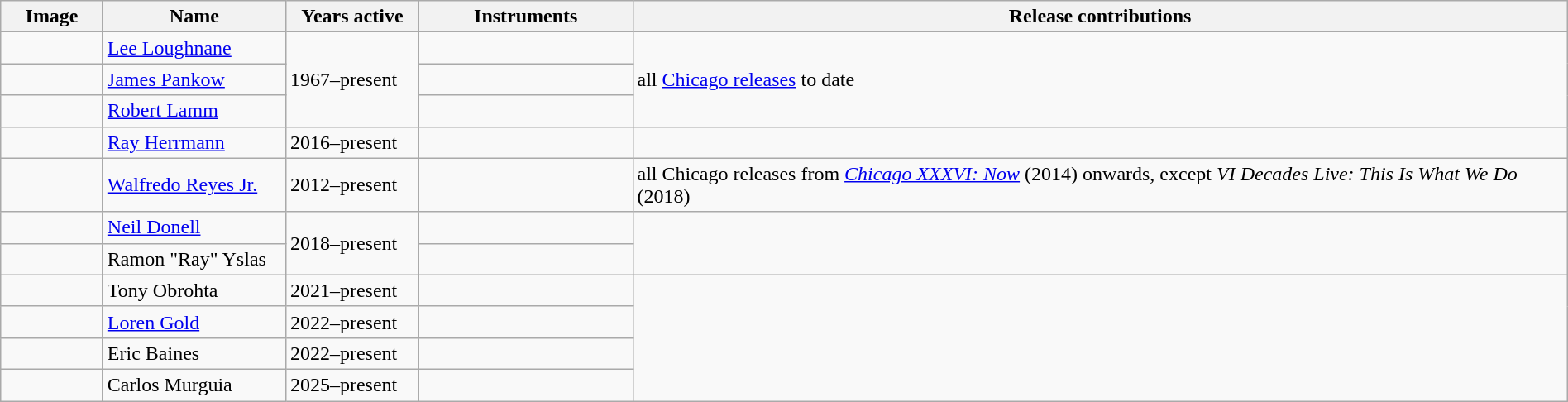<table class="wikitable" border="1" width=100%>
<tr>
<th width="75">Image</th>
<th width="140">Name</th>
<th width="100">Years active</th>
<th width="165">Instruments</th>
<th>Release contributions</th>
</tr>
<tr>
<td></td>
<td><a href='#'>Lee Loughnane</a></td>
<td rowspan="3">1967–present</td>
<td></td>
<td rowspan="3">all <a href='#'>Chicago releases</a> to date</td>
</tr>
<tr>
<td></td>
<td><a href='#'>James Pankow</a></td>
<td></td>
</tr>
<tr>
<td></td>
<td><a href='#'>Robert Lamm</a></td>
<td></td>
</tr>
<tr>
<td></td>
<td><a href='#'>Ray Herrmann</a></td>
<td>2016–present<br></td>
<td></td>
<td></td>
</tr>
<tr>
<td></td>
<td><a href='#'>Walfredo Reyes Jr.</a></td>
<td>2012–present</td>
<td></td>
<td>all Chicago releases from <em><a href='#'>Chicago XXXVI: Now</a></em> (2014) onwards, except <em>VI Decades Live: This Is What We Do</em> (2018)</td>
</tr>
<tr>
<td></td>
<td><a href='#'>Neil Donell</a></td>
<td rowspan="2">2018–present</td>
<td></td>
<td rowspan="2"></td>
</tr>
<tr>
<td></td>
<td>Ramon "Ray" Yslas</td>
<td></td>
</tr>
<tr>
<td></td>
<td>Tony Obrohta</td>
<td>2021–present<br></td>
<td></td>
<td rowspan="4"></td>
</tr>
<tr>
<td></td>
<td><a href='#'>Loren Gold</a></td>
<td>2022–present<br></td>
<td></td>
</tr>
<tr>
<td></td>
<td>Eric Baines</td>
<td>2022–present</td>
<td></td>
</tr>
<tr>
<td></td>
<td>Carlos Murguia</td>
<td>2025–present<br></td>
<td></td>
</tr>
</table>
